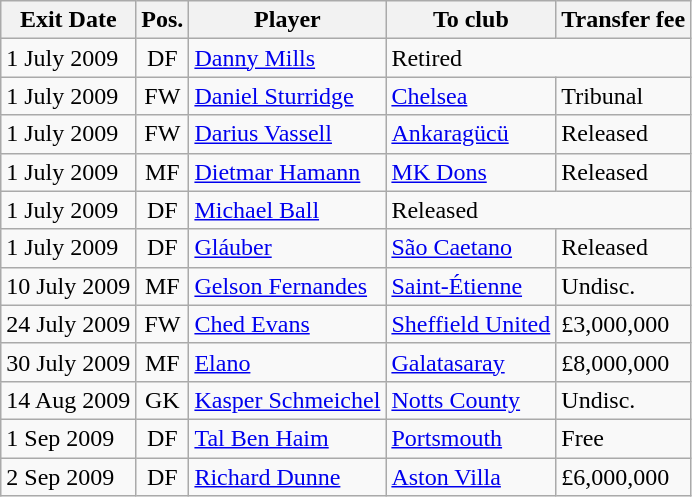<table class="wikitable">
<tr>
<th>Exit Date</th>
<th>Pos.</th>
<th>Player</th>
<th>To club</th>
<th>Transfer fee</th>
</tr>
<tr>
<td>1 July 2009</td>
<td align="center">DF</td>
<td> <a href='#'>Danny Mills</a></td>
<td colspan="2">Retired</td>
</tr>
<tr>
<td>1 July 2009</td>
<td align="center">FW</td>
<td> <a href='#'>Daniel Sturridge</a></td>
<td> <a href='#'>Chelsea</a></td>
<td>Tribunal</td>
</tr>
<tr>
<td>1 July 2009</td>
<td align="center">FW</td>
<td> <a href='#'>Darius Vassell</a></td>
<td> <a href='#'>Ankaragücü</a></td>
<td>Released</td>
</tr>
<tr>
<td>1 July 2009</td>
<td align="center">MF</td>
<td> <a href='#'>Dietmar Hamann</a></td>
<td> <a href='#'>MK Dons</a></td>
<td>Released</td>
</tr>
<tr>
<td>1 July 2009</td>
<td align="center">DF</td>
<td> <a href='#'>Michael Ball</a></td>
<td colspan="2">Released</td>
</tr>
<tr>
<td>1 July 2009</td>
<td align="center">DF</td>
<td> <a href='#'>Gláuber</a></td>
<td> <a href='#'>São Caetano</a></td>
<td>Released</td>
</tr>
<tr>
<td>10 July 2009</td>
<td align="center">MF</td>
<td> <a href='#'>Gelson Fernandes</a></td>
<td> <a href='#'>Saint-Étienne</a></td>
<td>Undisc.</td>
</tr>
<tr>
<td>24 July 2009</td>
<td align="center">FW</td>
<td> <a href='#'>Ched Evans</a></td>
<td> <a href='#'>Sheffield United</a></td>
<td>£3,000,000</td>
</tr>
<tr>
<td>30 July 2009</td>
<td align="center">MF</td>
<td> <a href='#'>Elano</a></td>
<td> <a href='#'>Galatasaray</a></td>
<td>£8,000,000</td>
</tr>
<tr>
<td>14 Aug 2009</td>
<td align="center">GK</td>
<td> <a href='#'>Kasper Schmeichel</a></td>
<td> <a href='#'>Notts County</a></td>
<td>Undisc.</td>
</tr>
<tr>
<td>1 Sep 2009</td>
<td align="center">DF</td>
<td> <a href='#'>Tal Ben Haim</a></td>
<td> <a href='#'>Portsmouth</a></td>
<td>Free</td>
</tr>
<tr>
<td>2 Sep 2009</td>
<td align="center">DF</td>
<td> <a href='#'>Richard Dunne</a></td>
<td> <a href='#'>Aston Villa</a></td>
<td>£6,000,000</td>
</tr>
</table>
